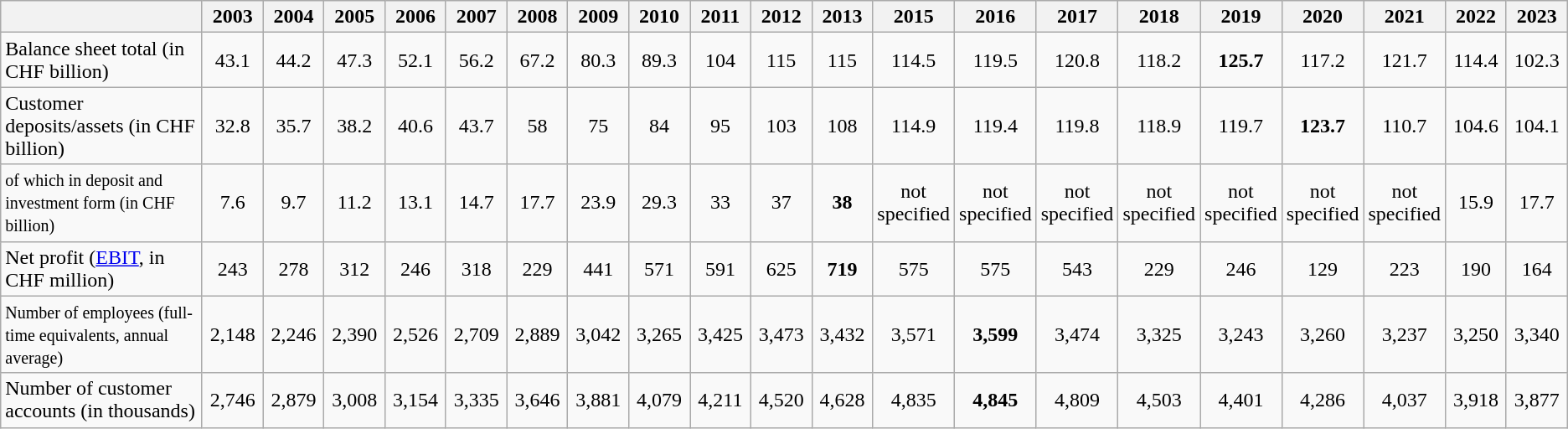<table class="wikitable zebra">
<tr class="hintergrundfarbe5">
<th width="300"></th>
<th width="54">2003</th>
<th width="54">2004</th>
<th width="54">2005</th>
<th width="54">2006</th>
<th width="54">2007</th>
<th width="54">2008</th>
<th width="54">2009</th>
<th width="54">2010</th>
<th width="54">2011</th>
<th width="54">2012</th>
<th width="54">2013</th>
<th width="54">2015</th>
<th width="54">2016</th>
<th width="54">2017</th>
<th width="54">2018</th>
<th width="54">2019</th>
<th width="54">2020</th>
<th width="54">2021</th>
<th width="54">2022</th>
<th width="54">2023</th>
</tr>
<tr>
<td align="left">Balance sheet total (in CHF billion)</td>
<td align="center">43.1</td>
<td align="center">44.2</td>
<td align="center">47.3</td>
<td align="center">52.1</td>
<td align="center">56.2</td>
<td align="center">67.2</td>
<td align="center">80.3</td>
<td align="center">89.3</td>
<td align="center">104</td>
<td align="center">115</td>
<td align="center">115</td>
<td align="center">114.5</td>
<td align="center">119.5</td>
<td align="center">120.8</td>
<td align="center">118.2</td>
<td align="center"><strong>125.7</strong></td>
<td align="center">117.2</td>
<td align="center">121.7</td>
<td align="center">114.4</td>
<td align="center">102.3</td>
</tr>
<tr>
<td align="left">Customer deposits/assets (in CHF billion)</td>
<td align="center">32.8</td>
<td align="center">35.7</td>
<td align="center">38.2</td>
<td align="center">40.6</td>
<td align="center">43.7</td>
<td align="center">58</td>
<td align="center">75</td>
<td align="center">84</td>
<td align="center">95</td>
<td align="center">103</td>
<td align="center">108</td>
<td align="center">114.9</td>
<td align="center">119.4</td>
<td align="center">119.8</td>
<td align="center">118.9</td>
<td align="center">119.7</td>
<td align="center"><strong>123.7</strong></td>
<td align="center">110.7</td>
<td align="center">104.6</td>
<td align="center">104.1</td>
</tr>
<tr>
<td align="left"><small>of which in deposit and investment form (in CHF billion)</small></td>
<td align="center">7.6</td>
<td align="center">9.7</td>
<td align="center">11.2</td>
<td align="center">13.1</td>
<td align="center">14.7</td>
<td align="center">17.7</td>
<td align="center">23.9</td>
<td align="center">29.3</td>
<td align="center">33</td>
<td align="center">37</td>
<td align="center"><strong>38</strong></td>
<td align="center">not specified</td>
<td align="center">not specified</td>
<td align="center">not specified</td>
<td align="center">not specified</td>
<td align="center">not specified</td>
<td align="center">not specified</td>
<td align="center">not specified</td>
<td align="center">15.9</td>
<td align="center">17.7</td>
</tr>
<tr>
<td align="left">Net profit (<a href='#'>EBIT</a>, in CHF million)</td>
<td align="center">243</td>
<td align="center">278</td>
<td align="center">312</td>
<td align="center">246</td>
<td align="center">318</td>
<td align="center">229</td>
<td align="center">441</td>
<td align="center">571</td>
<td align="center">591</td>
<td align="center">625</td>
<td align="center"><strong>719</strong></td>
<td align="center">575</td>
<td align="center">575</td>
<td align="center">543</td>
<td align="center">229</td>
<td align="center">246</td>
<td align="center">129</td>
<td align="center">223</td>
<td align="center">190</td>
<td align="center">164</td>
</tr>
<tr>
<td align="left"><small>Number of employees (full-time equivalents, annual average)</small></td>
<td align="center">2,148</td>
<td align="center">2,246</td>
<td align="center">2,390</td>
<td align="center">2,526</td>
<td align="center">2,709</td>
<td align="center">2,889</td>
<td align="center">3,042</td>
<td align="center">3,265</td>
<td align="center">3,425</td>
<td align="center">3,473</td>
<td align="center">3,432</td>
<td align="center">3,571</td>
<td align="center"><strong>3,599</strong></td>
<td align="center">3,474</td>
<td align="center">3,325</td>
<td align="center">3,243</td>
<td align="center">3,260</td>
<td align="center">3,237</td>
<td align="center">3,250</td>
<td align="center">3,340</td>
</tr>
<tr>
<td align="left">Number of customer accounts (in thousands)</td>
<td align="center">2,746</td>
<td align="center">2,879</td>
<td align="center">3,008</td>
<td align="center">3,154</td>
<td align="center">3,335</td>
<td align="center">3,646</td>
<td align="center">3,881</td>
<td align="center">4,079</td>
<td align="center">4,211</td>
<td align="center">4,520</td>
<td align="center">4,628</td>
<td align="center">4,835</td>
<td align="center"><strong>4,845</strong></td>
<td align="center">4,809</td>
<td align="center">4,503</td>
<td align="center">4,401</td>
<td align="center">4,286</td>
<td align="center">4,037</td>
<td align="center">3,918</td>
<td align="center">3,877</td>
</tr>
</table>
